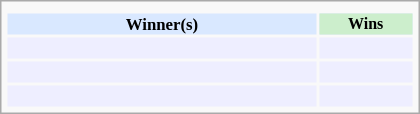<table class="infobox" style="width: 25em; text-align: left; font-size: 70%; vertical-align: middle;">
<tr>
<td colspan="3" style="text-align:center;"></td>
</tr>
<tr bgcolor=#D9E8FF style="text-align:center;">
<th style="vertical-align:middle;">Winner(s)</th>
<th style="background:#cceecc; font-size:8pt;" width="60px">Wins</th>
</tr>
<tr bgcolor=#eeeeff>
<td style="text-align:center;"><br></td>
<td></td>
</tr>
<tr bgcolor=#eeeeff>
<td style="text-align:center;"><br></td>
<td></td>
</tr>
<tr bgcolor=#eeeeff>
<td style="text-align:center;"><br></td>
<td></td>
</tr>
</table>
